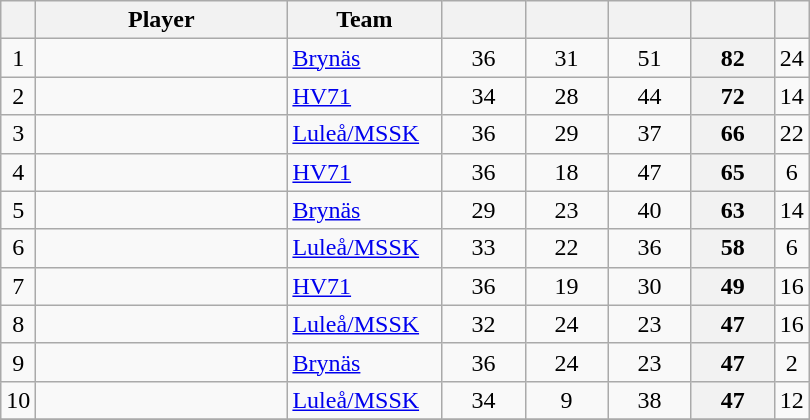<table class="wikitable sortable" style="text-align: center">
<tr>
<th></th>
<th style="width: 10em;">Player</th>
<th style="width: 6em;">Team</th>
<th style="width: 3em;"></th>
<th style="width: 3em;"></th>
<th style="width: 3em;"></th>
<th style="width: 3em;"></th>
<th></th>
</tr>
<tr>
<td>1</td>
<td style="text-align:left;"></td>
<td style="text-align:left;"><a href='#'>Brynäs</a></td>
<td>36</td>
<td>31</td>
<td>51</td>
<th>82</th>
<td>24</td>
</tr>
<tr>
<td>2</td>
<td style="text-align:left;"></td>
<td style="text-align:left;"><a href='#'>HV71</a></td>
<td>34</td>
<td>28</td>
<td>44</td>
<th>72</th>
<td>14</td>
</tr>
<tr>
<td>3</td>
<td style="text-align:left;"></td>
<td style="text-align:left;"><a href='#'>Luleå/MSSK</a></td>
<td>36</td>
<td>29</td>
<td>37</td>
<th>66</th>
<td>22</td>
</tr>
<tr>
<td>4</td>
<td style="text-align:left;"></td>
<td style="text-align:left;"><a href='#'>HV71</a></td>
<td>36</td>
<td>18</td>
<td>47</td>
<th>65</th>
<td>6</td>
</tr>
<tr>
<td>5</td>
<td style="text-align:left;"></td>
<td style="text-align:left;"><a href='#'>Brynäs</a></td>
<td>29</td>
<td>23</td>
<td>40</td>
<th>63</th>
<td>14</td>
</tr>
<tr>
<td>6</td>
<td style="text-align:left;"></td>
<td style="text-align:left;"><a href='#'>Luleå/MSSK</a></td>
<td>33</td>
<td>22</td>
<td>36</td>
<th>58</th>
<td>6</td>
</tr>
<tr>
<td>7</td>
<td style="text-align:left;"></td>
<td style="text-align:left;"><a href='#'>HV71</a></td>
<td>36</td>
<td>19</td>
<td>30</td>
<th>49</th>
<td>16</td>
</tr>
<tr>
<td>8</td>
<td style="text-align:left;"></td>
<td style="text-align:left;"><a href='#'>Luleå/MSSK</a></td>
<td>32</td>
<td>24</td>
<td>23</td>
<th>47</th>
<td>16</td>
</tr>
<tr>
<td>9</td>
<td style="text-align:left;"></td>
<td style="text-align:left;"><a href='#'>Brynäs</a></td>
<td>36</td>
<td>24</td>
<td>23</td>
<th>47</th>
<td>2</td>
</tr>
<tr>
<td>10</td>
<td style="text-align:left;"></td>
<td style="text-align:left;"><a href='#'>Luleå/MSSK</a></td>
<td>34</td>
<td>9</td>
<td>38</td>
<th>47</th>
<td>12</td>
</tr>
<tr>
</tr>
</table>
